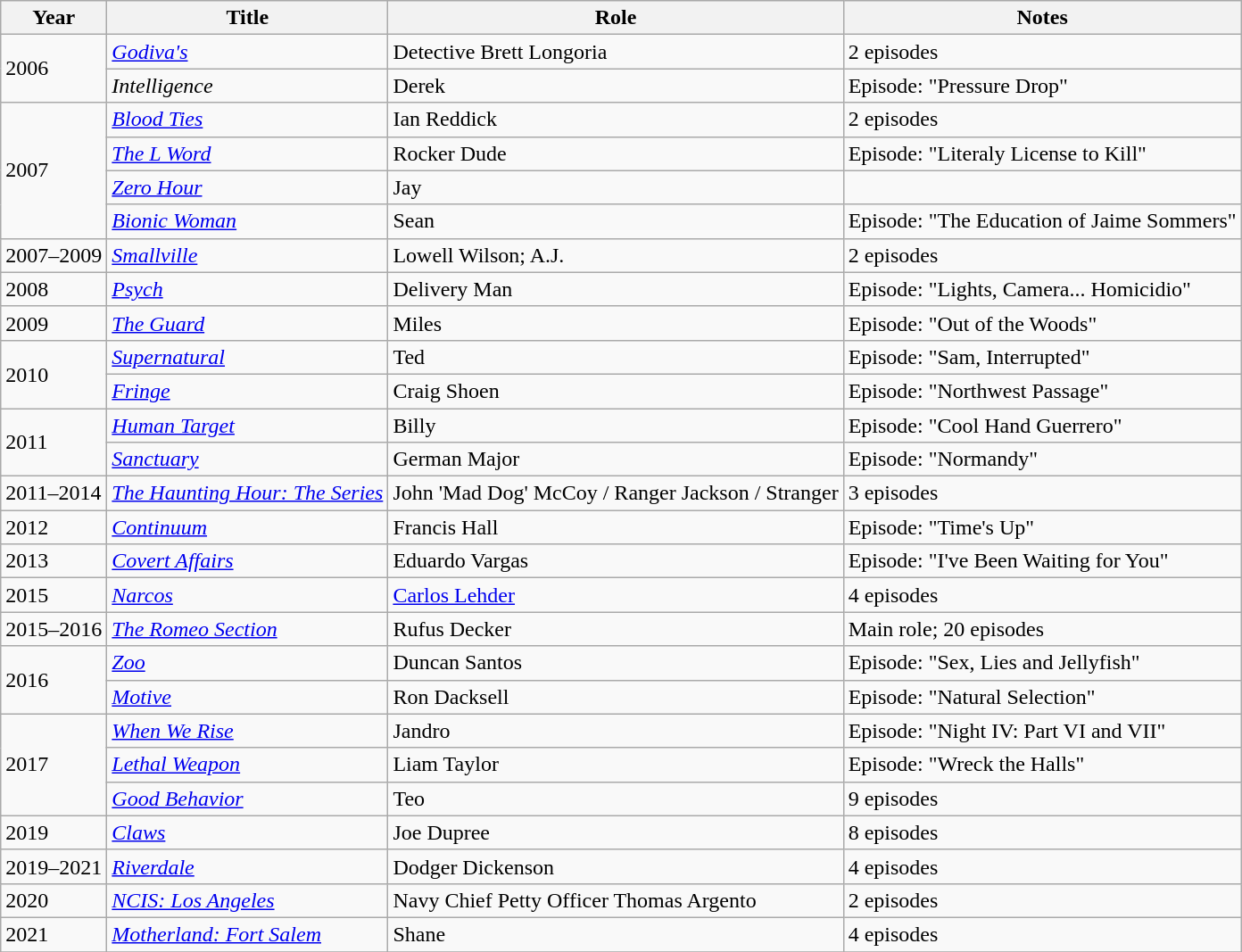<table class="wikitable sortable">
<tr>
<th scope="col">Year</th>
<th scope="col">Title</th>
<th scope="col">Role</th>
<th scope="col" class="unsortable">Notes</th>
</tr>
<tr>
<td rowspan="2">2006</td>
<td><em><a href='#'>Godiva's</a></em></td>
<td>Detective Brett Longoria</td>
<td>2 episodes</td>
</tr>
<tr>
<td><em>Intelligence</em></td>
<td>Derek</td>
<td>Episode: "Pressure Drop"</td>
</tr>
<tr>
<td rowspan="4">2007</td>
<td><em><a href='#'>Blood Ties</a></em></td>
<td>Ian Reddick</td>
<td>2 episodes</td>
</tr>
<tr>
<td data-sort-value="L Word, The"><em><a href='#'>The L Word</a></em></td>
<td>Rocker Dude</td>
<td>Episode: "Literaly License to Kill"</td>
</tr>
<tr>
<td><em><a href='#'>Zero Hour</a></em></td>
<td>Jay</td>
<td></td>
</tr>
<tr>
<td><em><a href='#'>Bionic Woman</a></em></td>
<td>Sean</td>
<td>Episode: "The Education of Jaime Sommers"</td>
</tr>
<tr>
<td>2007–2009</td>
<td><em><a href='#'>Smallville</a></em></td>
<td>Lowell Wilson; A.J.</td>
<td>2 episodes</td>
</tr>
<tr>
<td>2008</td>
<td><em><a href='#'>Psych</a></em></td>
<td>Delivery Man</td>
<td>Episode: "Lights, Camera... Homicidio"</td>
</tr>
<tr>
<td>2009</td>
<td data-sort-value="Guard, The"><em><a href='#'>The Guard</a></em></td>
<td>Miles</td>
<td>Episode: "Out of the Woods"</td>
</tr>
<tr>
<td rowspan="2">2010</td>
<td><em><a href='#'>Supernatural</a></em></td>
<td>Ted</td>
<td>Episode: "Sam, Interrupted"</td>
</tr>
<tr>
<td><em><a href='#'>Fringe</a></em></td>
<td>Craig Shoen</td>
<td>Episode: "Northwest Passage"</td>
</tr>
<tr>
<td rowspan="2">2011</td>
<td><em><a href='#'>Human Target</a></em></td>
<td>Billy</td>
<td>Episode: "Cool Hand Guerrero"</td>
</tr>
<tr>
<td><em><a href='#'>Sanctuary</a></em></td>
<td>German Major</td>
<td>Episode: "Normandy"</td>
</tr>
<tr>
<td>2011–2014</td>
<td data-sort-value="Haunting Hour: The Series, The"><em><a href='#'>The Haunting Hour: The Series</a></em></td>
<td>John 'Mad Dog' McCoy / Ranger Jackson / Stranger</td>
<td>3 episodes</td>
</tr>
<tr>
<td>2012</td>
<td><em><a href='#'>Continuum</a></em></td>
<td>Francis Hall</td>
<td>Episode: "Time's Up"</td>
</tr>
<tr>
<td>2013</td>
<td><em><a href='#'>Covert Affairs</a></em></td>
<td>Eduardo Vargas</td>
<td>Episode: "I've Been Waiting for You"</td>
</tr>
<tr>
<td>2015</td>
<td><em><a href='#'>Narcos</a></em></td>
<td><a href='#'>Carlos Lehder</a></td>
<td>4 episodes</td>
</tr>
<tr>
<td>2015–2016</td>
<td data-sort-value="Romeo Section, The"><em><a href='#'>The Romeo Section</a></em></td>
<td>Rufus Decker</td>
<td>Main role; 20 episodes</td>
</tr>
<tr>
<td rowspan="2">2016</td>
<td><em><a href='#'>Zoo</a></em></td>
<td>Duncan Santos</td>
<td>Episode: "Sex, Lies and Jellyfish"</td>
</tr>
<tr>
<td><em><a href='#'>Motive</a></em></td>
<td>Ron Dacksell</td>
<td>Episode: "Natural Selection"</td>
</tr>
<tr>
<td rowspan="3">2017</td>
<td><em><a href='#'>When We Rise</a></em></td>
<td>Jandro</td>
<td>Episode: "Night IV: Part VI and VII"</td>
</tr>
<tr>
<td><em><a href='#'>Lethal Weapon</a></em></td>
<td>Liam Taylor</td>
<td>Episode: "Wreck the Halls"</td>
</tr>
<tr>
<td><em><a href='#'>Good Behavior</a></em></td>
<td>Teo</td>
<td>9 episodes</td>
</tr>
<tr>
<td>2019</td>
<td><em><a href='#'>Claws</a></em></td>
<td>Joe Dupree</td>
<td>8 episodes</td>
</tr>
<tr>
<td>2019–2021</td>
<td><em><a href='#'>Riverdale</a></em></td>
<td>Dodger Dickenson</td>
<td>4 episodes</td>
</tr>
<tr>
<td>2020</td>
<td><em><a href='#'>NCIS: Los Angeles</a></em></td>
<td>Navy Chief Petty Officer Thomas Argento</td>
<td>2 episodes</td>
</tr>
<tr>
<td>2021</td>
<td><em><a href='#'>Motherland: Fort Salem</a></em></td>
<td>Shane</td>
<td>4 episodes</td>
</tr>
<tr>
</tr>
</table>
